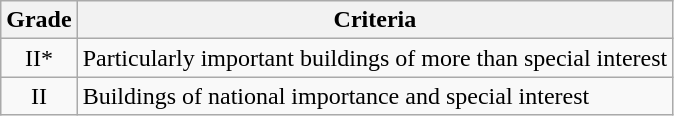<table class="wikitable">
<tr>
<th>Grade</th>
<th>Criteria</th>
</tr>
<tr>
<td align="center" >II*</td>
<td>Particularly important buildings of more than special interest</td>
</tr>
<tr>
<td align="center" >II</td>
<td>Buildings of national importance and special interest</td>
</tr>
</table>
